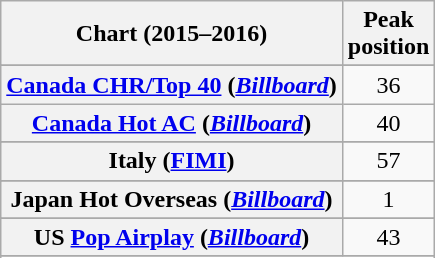<table class="wikitable sortable plainrowheaders" style="text-align:center">
<tr>
<th scope="col">Chart (2015–2016)</th>
<th scope="col">Peak<br>position</th>
</tr>
<tr>
</tr>
<tr>
</tr>
<tr>
</tr>
<tr>
</tr>
<tr>
</tr>
<tr>
<th scope="row"><a href='#'>Canada CHR/Top 40</a> (<a href='#'><em>Billboard</em></a>)</th>
<td>36</td>
</tr>
<tr>
<th scope="row"><a href='#'>Canada Hot AC</a> (<a href='#'><em>Billboard</em></a>)</th>
<td>40</td>
</tr>
<tr>
</tr>
<tr>
</tr>
<tr>
</tr>
<tr>
</tr>
<tr>
</tr>
<tr>
<th scope="row">Italy (<a href='#'>FIMI</a>)</th>
<td>57</td>
</tr>
<tr>
</tr>
<tr>
<th scope="row">Japan Hot Overseas (<em><a href='#'>Billboard</a></em>)</th>
<td>1</td>
</tr>
<tr>
</tr>
<tr>
</tr>
<tr>
</tr>
<tr>
</tr>
<tr>
</tr>
<tr>
</tr>
<tr>
</tr>
<tr>
</tr>
<tr>
</tr>
<tr>
</tr>
<tr>
<th scope="row">US <a href='#'>Pop Airplay</a> (<em><a href='#'>Billboard</a></em>)</th>
<td align="center">43</td>
</tr>
<tr>
</tr>
<tr>
</tr>
<tr>
</tr>
</table>
